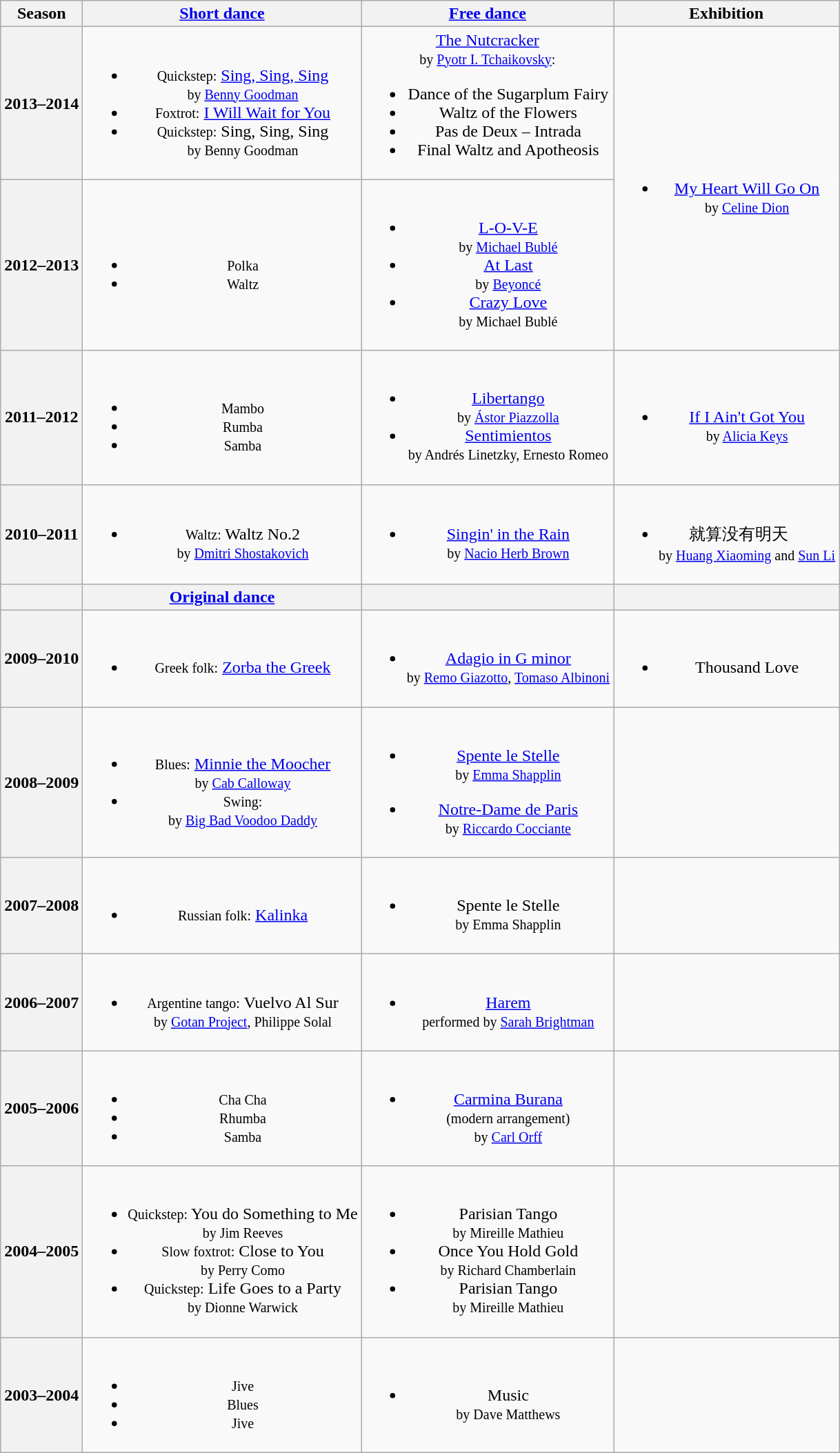<table class="wikitable" style="text-align:center">
<tr>
<th>Season</th>
<th><a href='#'>Short dance</a></th>
<th><a href='#'>Free dance</a></th>
<th>Exhibition</th>
</tr>
<tr>
<th>2013–2014 <br> </th>
<td><br><ul><li><small>Quickstep:</small> <a href='#'>Sing, Sing, Sing</a> <br><small> by <a href='#'>Benny Goodman</a> </small></li><li><small>Foxtrot:</small> <a href='#'>I Will Wait for You</a></li><li><small>Quickstep:</small> Sing, Sing, Sing <br><small> by Benny Goodman </small></li></ul></td>
<td><a href='#'>The Nutcracker</a> <br><small> by <a href='#'>Pyotr I. Tchaikovsky</a>: </small><br><ul><li>Dance of the Sugarplum Fairy</li><li>Waltz of the Flowers</li><li>Pas de Deux – Intrada</li><li>Final Waltz and Apotheosis</li></ul></td>
<td rowspan=2><br><ul><li><a href='#'>My Heart Will Go On</a> <br><small> by <a href='#'>Celine Dion</a> </small></li></ul></td>
</tr>
<tr>
<th>2012–2013 <br> </th>
<td><br><ul><li><small>Polka</small></li><li><small>Waltz</small></li></ul></td>
<td><br><ul><li><a href='#'>L-O-V-E</a> <br><small> by <a href='#'>Michael Bublé</a> </small></li><li><a href='#'>At Last</a> <br><small> by <a href='#'>Beyoncé</a> </small></li><li><a href='#'>Crazy Love</a> <br><small> by Michael Bublé </small></li></ul></td>
</tr>
<tr>
<th>2011–2012 <br> </th>
<td><br><ul><li><small>Mambo</small></li><li><small>Rumba</small></li><li><small>Samba</small></li></ul></td>
<td><br><ul><li><a href='#'>Libertango</a> <br><small> by <a href='#'>Ástor Piazzolla</a> </small></li><li><a href='#'>Sentimientos</a> <br><small> by Andrés Linetzky, Ernesto Romeo </small></li></ul></td>
<td><br><ul><li><a href='#'>If I Ain't Got You</a> <br><small> by <a href='#'>Alicia Keys</a> </small></li></ul></td>
</tr>
<tr>
<th>2010–2011 <br> </th>
<td><br><ul><li><small>Waltz:</small> Waltz No.2 <br><small> by <a href='#'>Dmitri Shostakovich</a> </small></li></ul></td>
<td><br><ul><li><a href='#'>Singin' in the Rain</a> <br><small> by <a href='#'>Nacio Herb Brown</a> </small></li></ul></td>
<td><br><ul><li>就算没有明天　<br><small> by <a href='#'>Huang Xiaoming</a> and <a href='#'>Sun Li</a> </small></li></ul></td>
</tr>
<tr>
<th></th>
<th><a href='#'>Original dance</a></th>
<th></th>
<th></th>
</tr>
<tr>
<th>2009–2010 <br> </th>
<td><br><ul><li><small>Greek folk:</small> <a href='#'>Zorba the Greek</a></li></ul></td>
<td><br><ul><li><a href='#'>Adagio in G minor</a> <br><small> by <a href='#'>Remo Giazotto</a>, <a href='#'>Tomaso Albinoni</a> </small></li></ul></td>
<td><br><ul><li>Thousand Love</li></ul></td>
</tr>
<tr>
<th>2008–2009 <br> </th>
<td><br><ul><li><small>Blues:</small> <a href='#'>Minnie the Moocher</a> <br><small> by <a href='#'>Cab Calloway</a> </small></li><li><small>Swing:</small> <br><small> by <a href='#'>Big Bad Voodoo Daddy</a> </small></li></ul></td>
<td><br><ul><li><a href='#'>Spente le Stelle</a> <br><small> by <a href='#'>Emma Shapplin</a> </small></li></ul><ul><li><a href='#'>Notre-Dame de Paris</a> <br><small> by <a href='#'>Riccardo Cocciante</a> </small></li></ul></td>
<td></td>
</tr>
<tr>
<th>2007–2008 <br> </th>
<td><br><ul><li><small>Russian folk:</small> <a href='#'>Kalinka</a></li></ul></td>
<td><br><ul><li>Spente le Stelle <br><small> by Emma Shapplin </small></li></ul></td>
<td></td>
</tr>
<tr>
<th>2006–2007 <br> </th>
<td><br><ul><li><small>Argentine tango:</small> Vuelvo Al Sur <br><small> by <a href='#'>Gotan Project</a>, Philippe Solal </small></li></ul></td>
<td><br><ul><li><a href='#'>Harem</a> <br><small> performed by <a href='#'>Sarah Brightman</a> </small></li></ul></td>
<td></td>
</tr>
<tr>
<th>2005–2006 <br> </th>
<td><br><ul><li><small>Cha Cha</small></li><li><small>Rhumba</small></li><li><small>Samba</small></li></ul></td>
<td><br><ul><li><a href='#'>Carmina Burana</a> <br><small> (modern arrangement) <br> by <a href='#'>Carl Orff</a> </small></li></ul></td>
<td></td>
</tr>
<tr>
<th>2004–2005 <br> </th>
<td><br><ul><li><small>Quickstep:</small> You do Something to Me <br><small> by Jim Reeves </small></li><li><small>Slow foxtrot:</small> Close to You <br><small> by Perry Como </small></li><li><small>Quickstep:</small> Life Goes to a Party <br><small> by Dionne Warwick </small></li></ul></td>
<td><br><ul><li>Parisian Tango <br><small> by Mireille Mathieu </small></li><li>Once You Hold Gold <br><small> by Richard Chamberlain </small></li><li>Parisian Tango <br><small> by Mireille Mathieu </small></li></ul></td>
<td></td>
</tr>
<tr>
<th>2003–2004 <br> </th>
<td><br><ul><li><small>Jive</small></li><li><small>Blues</small></li><li><small>Jive</small></li></ul></td>
<td><br><ul><li>Music <br><small> by Dave Matthews </small></li></ul></td>
<td></td>
</tr>
</table>
